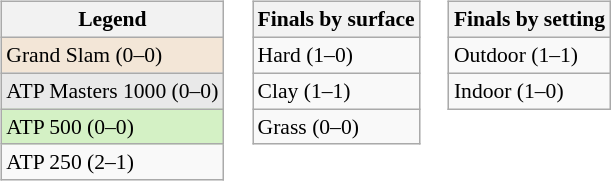<table>
<tr valign="top">
<td><br><table class="wikitable" style=font-size:90%>
<tr>
<th>Legend</th>
</tr>
<tr style="background:#f3e6d7;">
<td>Grand Slam (0–0)</td>
</tr>
<tr style="background:#e9e9e9;">
<td>ATP Masters 1000 (0–0)</td>
</tr>
<tr style="background:#d4f1c5;">
<td>ATP 500 (0–0)</td>
</tr>
<tr>
<td>ATP 250 (2–1)</td>
</tr>
</table>
</td>
<td><br><table class="wikitable" style=font-size:90%>
<tr>
<th>Finals by surface</th>
</tr>
<tr>
<td>Hard (1–0)</td>
</tr>
<tr>
<td>Clay (1–1)</td>
</tr>
<tr>
<td>Grass (0–0)</td>
</tr>
</table>
</td>
<td><br><table class="wikitable" style=font-size:90%>
<tr>
<th>Finals by setting</th>
</tr>
<tr>
<td>Outdoor (1–1)</td>
</tr>
<tr>
<td>Indoor (1–0)</td>
</tr>
</table>
</td>
</tr>
</table>
